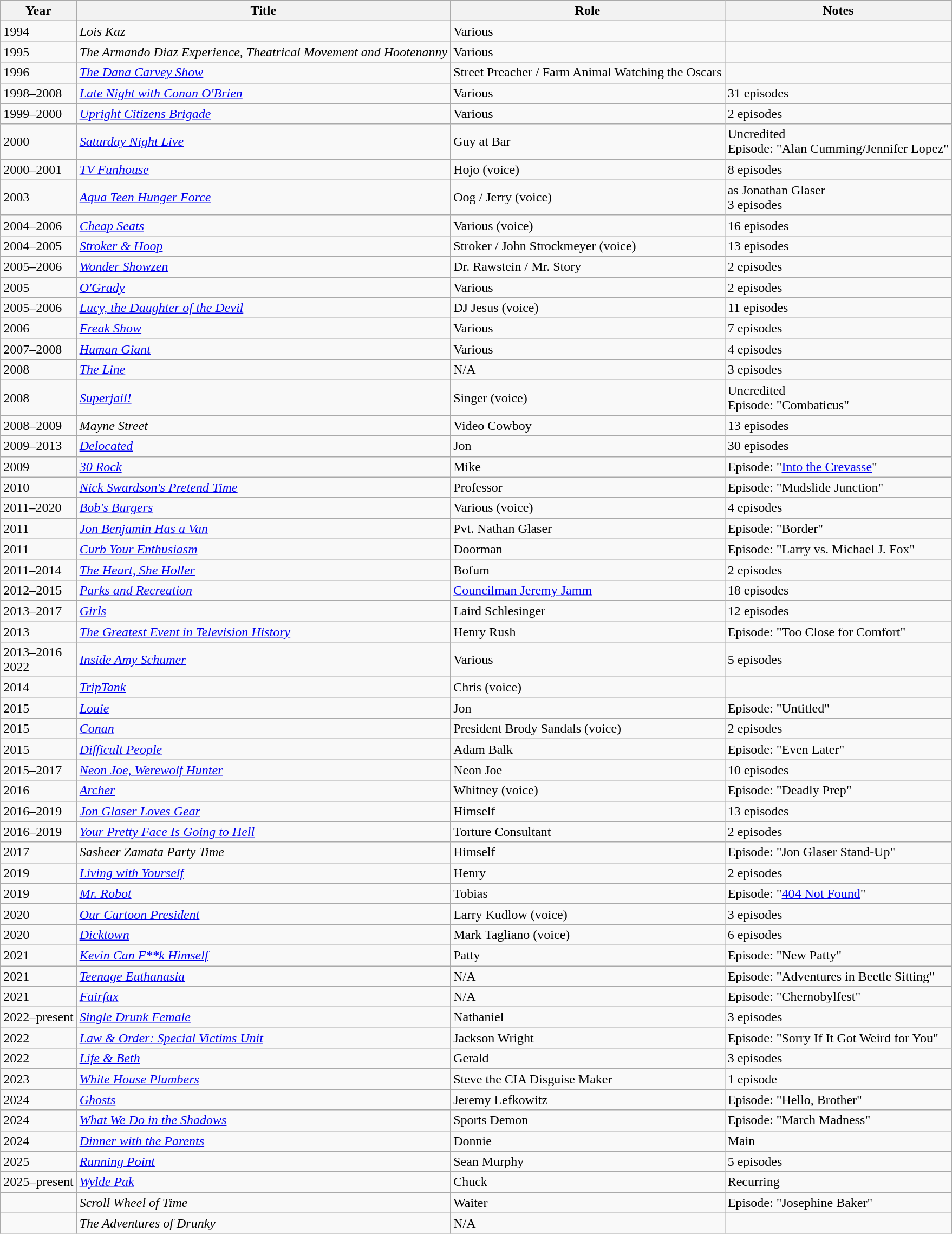<table class="wikitable sortable">
<tr>
<th>Year</th>
<th>Title</th>
<th>Role</th>
<th class="unsortable">Notes</th>
</tr>
<tr>
<td>1994</td>
<td><em>Lois Kaz</em></td>
<td>Various</td>
<td></td>
</tr>
<tr>
<td>1995</td>
<td><em>The Armando Diaz Experience, Theatrical Movement and Hootenanny</em></td>
<td>Various</td>
<td></td>
</tr>
<tr>
<td>1996</td>
<td><em><a href='#'>The Dana Carvey Show</a></em></td>
<td>Street Preacher / Farm Animal Watching the Oscars</td>
<td></td>
</tr>
<tr>
<td>1998–2008</td>
<td><em><a href='#'>Late Night with Conan O'Brien</a></em></td>
<td>Various</td>
<td>31 episodes</td>
</tr>
<tr>
<td>1999–2000</td>
<td><em><a href='#'>Upright Citizens Brigade</a></em></td>
<td>Various</td>
<td>2 episodes</td>
</tr>
<tr>
<td>2000</td>
<td><em><a href='#'>Saturday Night Live</a></em></td>
<td>Guy at Bar</td>
<td>Uncredited<br>Episode: "Alan Cumming/Jennifer Lopez"</td>
</tr>
<tr>
<td>2000–2001</td>
<td><em><a href='#'>TV Funhouse</a></em></td>
<td>Hojo (voice)</td>
<td>8 episodes</td>
</tr>
<tr>
<td>2003</td>
<td><em><a href='#'>Aqua Teen Hunger Force</a></em></td>
<td>Oog / Jerry (voice)</td>
<td>as Jonathan Glaser<br>3 episodes</td>
</tr>
<tr>
<td>2004–2006</td>
<td><em><a href='#'>Cheap Seats</a></em></td>
<td>Various (voice)</td>
<td>16 episodes</td>
</tr>
<tr>
<td>2004–2005</td>
<td><em><a href='#'>Stroker & Hoop</a></em></td>
<td>Stroker / John Strockmeyer (voice)</td>
<td>13 episodes</td>
</tr>
<tr>
<td>2005–2006</td>
<td><em><a href='#'>Wonder Showzen</a></em></td>
<td>Dr. Rawstein / Mr. Story</td>
<td>2 episodes</td>
</tr>
<tr>
<td>2005</td>
<td><em><a href='#'>O'Grady</a></em></td>
<td>Various</td>
<td>2 episodes</td>
</tr>
<tr>
<td>2005–2006</td>
<td><em><a href='#'>Lucy, the Daughter of the Devil</a></em></td>
<td>DJ Jesus (voice)</td>
<td>11 episodes</td>
</tr>
<tr>
<td>2006</td>
<td><em><a href='#'>Freak Show</a></em></td>
<td>Various</td>
<td>7 episodes</td>
</tr>
<tr>
<td>2007–2008</td>
<td><em><a href='#'>Human Giant</a></em></td>
<td>Various</td>
<td>4 episodes</td>
</tr>
<tr>
<td>2008</td>
<td><em><a href='#'>The Line</a></em></td>
<td>N/A</td>
<td>3 episodes</td>
</tr>
<tr>
<td>2008</td>
<td><em><a href='#'>Superjail!</a></em></td>
<td>Singer (voice)</td>
<td>Uncredited<br>Episode: "Combaticus"</td>
</tr>
<tr>
<td>2008–2009</td>
<td><em>Mayne Street</em></td>
<td>Video Cowboy</td>
<td>13 episodes</td>
</tr>
<tr>
<td>2009–2013</td>
<td><em><a href='#'>Delocated</a></em></td>
<td>Jon</td>
<td>30 episodes</td>
</tr>
<tr>
<td>2009</td>
<td><em><a href='#'>30 Rock</a></em></td>
<td>Mike</td>
<td>Episode: "<a href='#'>Into the Crevasse</a>"</td>
</tr>
<tr>
<td>2010</td>
<td><em><a href='#'>Nick Swardson's Pretend Time</a></em></td>
<td>Professor</td>
<td>Episode: "Mudslide Junction"</td>
</tr>
<tr>
<td>2011–2020</td>
<td><em><a href='#'>Bob's Burgers</a></em></td>
<td>Various (voice)</td>
<td>4 episodes</td>
</tr>
<tr>
<td>2011</td>
<td><em><a href='#'>Jon Benjamin Has a Van</a></em></td>
<td>Pvt. Nathan Glaser</td>
<td>Episode: "Border"</td>
</tr>
<tr>
<td>2011</td>
<td><em><a href='#'>Curb Your Enthusiasm</a></em></td>
<td>Doorman</td>
<td>Episode: "Larry vs. Michael J. Fox"</td>
</tr>
<tr>
<td>2011–2014</td>
<td><em><a href='#'>The Heart, She Holler</a></em></td>
<td>Bofum</td>
<td>2 episodes</td>
</tr>
<tr>
<td>2012–2015</td>
<td><em><a href='#'>Parks and Recreation</a></em></td>
<td><a href='#'>Councilman Jeremy Jamm</a></td>
<td>18 episodes</td>
</tr>
<tr>
<td>2013–2017</td>
<td><em><a href='#'>Girls</a></em></td>
<td>Laird Schlesinger</td>
<td>12 episodes</td>
</tr>
<tr>
<td>2013</td>
<td><em><a href='#'>The Greatest Event in Television History</a></em></td>
<td>Henry Rush</td>
<td>Episode: "Too Close for Comfort"</td>
</tr>
<tr>
<td>2013–2016<br>2022</td>
<td><em><a href='#'>Inside Amy Schumer</a></em></td>
<td>Various</td>
<td>5 episodes</td>
</tr>
<tr>
<td>2014</td>
<td><em><a href='#'>TripTank</a></em></td>
<td>Chris (voice)</td>
<td></td>
</tr>
<tr>
<td>2015</td>
<td><em><a href='#'>Louie</a></em></td>
<td>Jon</td>
<td>Episode: "Untitled"</td>
</tr>
<tr>
<td>2015</td>
<td><em><a href='#'>Conan</a></em></td>
<td>President Brody Sandals (voice)</td>
<td>2 episodes</td>
</tr>
<tr>
<td>2015</td>
<td><em><a href='#'>Difficult People</a></em></td>
<td>Adam Balk</td>
<td>Episode: "Even Later"</td>
</tr>
<tr>
<td>2015–2017</td>
<td><em><a href='#'>Neon Joe, Werewolf Hunter</a></em></td>
<td>Neon Joe</td>
<td>10 episodes</td>
</tr>
<tr>
<td>2016</td>
<td><em><a href='#'>Archer</a></em></td>
<td>Whitney (voice)</td>
<td>Episode: "Deadly Prep"</td>
</tr>
<tr>
<td>2016–2019</td>
<td><em><a href='#'>Jon Glaser Loves Gear</a></em></td>
<td>Himself</td>
<td>13 episodes</td>
</tr>
<tr>
<td>2016–2019</td>
<td><em><a href='#'>Your Pretty Face Is Going to Hell</a></em></td>
<td>Torture Consultant</td>
<td>2 episodes</td>
</tr>
<tr>
<td>2017</td>
<td><em>Sasheer Zamata Party Time</em></td>
<td>Himself</td>
<td>Episode: "Jon Glaser Stand-Up"</td>
</tr>
<tr>
<td>2019</td>
<td><em><a href='#'>Living with Yourself</a></em></td>
<td>Henry</td>
<td>2 episodes</td>
</tr>
<tr>
<td>2019</td>
<td><em><a href='#'>Mr. Robot</a></em></td>
<td>Tobias</td>
<td>Episode: "<a href='#'>404 Not Found</a>"</td>
</tr>
<tr>
<td>2020</td>
<td><em><a href='#'>Our Cartoon President</a></em></td>
<td>Larry Kudlow (voice)</td>
<td>3 episodes</td>
</tr>
<tr>
<td>2020</td>
<td><em><a href='#'>Dicktown</a></em></td>
<td>Mark Tagliano (voice)</td>
<td>6 episodes</td>
</tr>
<tr>
<td>2021</td>
<td><em><a href='#'>Kevin Can F**k Himself</a></em></td>
<td>Patty</td>
<td>Episode: "New Patty"</td>
</tr>
<tr>
<td>2021</td>
<td><em><a href='#'>Teenage Euthanasia</a></em></td>
<td>N/A</td>
<td>Episode: "Adventures in Beetle Sitting"</td>
</tr>
<tr>
<td>2021</td>
<td><em><a href='#'>Fairfax</a></em></td>
<td>N/A</td>
<td>Episode: "Chernobylfest"</td>
</tr>
<tr>
<td>2022–present</td>
<td><em><a href='#'>Single Drunk Female</a></em></td>
<td>Nathaniel</td>
<td>3 episodes</td>
</tr>
<tr>
<td>2022</td>
<td><em><a href='#'>Law & Order: Special Victims Unit</a></em></td>
<td>Jackson Wright</td>
<td>Episode: "Sorry If It Got Weird for You"</td>
</tr>
<tr>
<td>2022</td>
<td><em><a href='#'>Life & Beth</a></em></td>
<td>Gerald</td>
<td>3 episodes</td>
</tr>
<tr>
<td>2023</td>
<td><em><a href='#'>White House Plumbers</a></em></td>
<td>Steve the CIA Disguise Maker</td>
<td>1 episode</td>
</tr>
<tr>
<td>2024</td>
<td><em><a href='#'>Ghosts</a></em></td>
<td>Jeremy Lefkowitz</td>
<td>Episode: "Hello, Brother"</td>
</tr>
<tr>
<td>2024</td>
<td><em><a href='#'>What We Do in the Shadows</a></em></td>
<td>Sports Demon</td>
<td>Episode: "March Madness"</td>
</tr>
<tr>
<td>2024</td>
<td><em><a href='#'>Dinner with the Parents</a></em></td>
<td>Donnie</td>
<td>Main</td>
</tr>
<tr>
<td>2025</td>
<td><em><a href='#'>Running Point</a></em></td>
<td>Sean Murphy</td>
<td>5 episodes</td>
</tr>
<tr>
<td>2025–present</td>
<td><em><a href='#'>Wylde Pak</a></em></td>
<td>Chuck</td>
<td>Recurring</td>
</tr>
<tr>
<td></td>
<td><em>Scroll Wheel of Time</em></td>
<td>Waiter</td>
<td>Episode: "Josephine Baker"</td>
</tr>
<tr>
<td></td>
<td><em>The Adventures of Drunky</em></td>
<td>N/A</td>
<td></td>
</tr>
</table>
